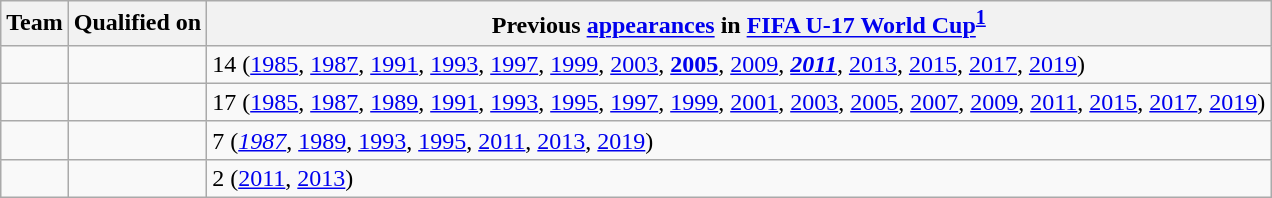<table class="wikitable sortable">
<tr>
<th>Team</th>
<th>Qualified on</th>
<th data-sort-type="number">Previous <a href='#'>appearances</a> in <a href='#'>FIFA U-17 World Cup</a><sup><strong><a href='#'>1</a></strong></sup></th>
</tr>
<tr>
<td></td>
<td></td>
<td>14 (<a href='#'>1985</a>, <a href='#'>1987</a>, <a href='#'>1991</a>, <a href='#'>1993</a>, <a href='#'>1997</a>, <a href='#'>1999</a>, <a href='#'>2003</a>, <strong><a href='#'>2005</a></strong>, <a href='#'>2009</a>, <strong><em><a href='#'>2011</a></em></strong>, <a href='#'>2013</a>, <a href='#'>2015</a>, <a href='#'>2017</a>, <a href='#'>2019</a>)</td>
</tr>
<tr>
<td></td>
<td></td>
<td>17 (<a href='#'>1985</a>, <a href='#'>1987</a>, <a href='#'>1989</a>, <a href='#'>1991</a>, <a href='#'>1993</a>, <a href='#'>1995</a>, <a href='#'>1997</a>, <a href='#'>1999</a>, <a href='#'>2001</a>, <a href='#'>2003</a>, <a href='#'>2005</a>, <a href='#'>2007</a>, <a href='#'>2009</a>, <a href='#'>2011</a>, <a href='#'>2015</a>, <a href='#'>2017</a>, <a href='#'>2019</a>)</td>
</tr>
<tr>
<td></td>
<td></td>
<td>7 (<em><a href='#'>1987</a></em>, <a href='#'>1989</a>, <a href='#'>1993</a>, <a href='#'>1995</a>, <a href='#'>2011</a>, <a href='#'>2013</a>, <a href='#'>2019</a>)</td>
</tr>
<tr>
<td></td>
<td></td>
<td>2 (<a href='#'>2011</a>, <a href='#'>2013</a>)</td>
</tr>
</table>
